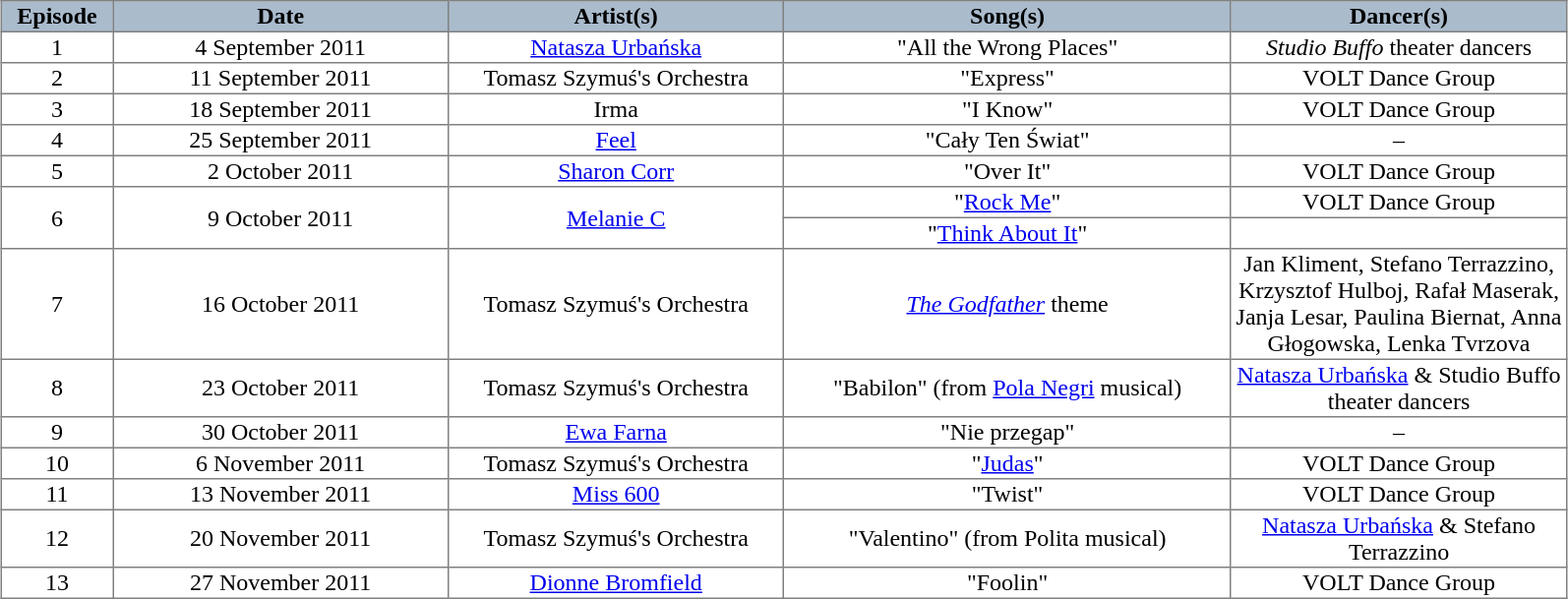<table style="text-align: center; width: 84%; margin: 0 auto; border-collapse: collapse" border="1" cellpadding="1" cellspacing="1">
<tr style="background: #ABC">
<th width="4%">Episode</th>
<th width="15%">Date</th>
<th width="15%">Artist(s)</th>
<th width="20%">Song(s)</th>
<th width="15%">Dancer(s)</th>
</tr>
<tr>
<td>1</td>
<td>4 September 2011</td>
<td><a href='#'>Natasza Urbańska</a></td>
<td>"All the Wrong Places"</td>
<td><em>Studio Buffo</em> theater dancers</td>
</tr>
<tr>
<td>2</td>
<td>11 September 2011</td>
<td>Tomasz Szymuś's Orchestra</td>
<td>"Express"</td>
<td>VOLT Dance Group</td>
</tr>
<tr>
<td>3</td>
<td>18 September 2011</td>
<td>Irma</td>
<td>"I Know"</td>
<td>VOLT Dance Group</td>
</tr>
<tr>
<td>4</td>
<td>25 September 2011</td>
<td><a href='#'>Feel</a></td>
<td>"Cały Ten Świat"</td>
<td>–</td>
</tr>
<tr>
<td>5</td>
<td>2 October 2011</td>
<td><a href='#'>Sharon Corr</a></td>
<td>"Over It"</td>
<td>VOLT Dance Group</td>
</tr>
<tr>
<td rowspan=2>6</td>
<td rowspan=2>9 October 2011</td>
<td rowspan=2><a href='#'>Melanie C</a></td>
<td>"<a href='#'>Rock Me</a>"</td>
<td>VOLT Dance Group</td>
</tr>
<tr>
<td>"<a href='#'>Think About It</a>"</td>
<td></td>
</tr>
<tr>
<td>7</td>
<td>16 October 2011</td>
<td>Tomasz Szymuś's Orchestra</td>
<td><em><a href='#'>The Godfather</a></em> theme</td>
<td>Jan Kliment, Stefano Terrazzino, Krzysztof Hulboj, Rafał Maserak, Janja Lesar, Paulina Biernat, Anna Głogowska, Lenka Tvrzova</td>
</tr>
<tr>
<td>8</td>
<td>23 October 2011</td>
<td>Tomasz Szymuś's Orchestra</td>
<td>"Babilon" (from <a href='#'>Pola Negri</a> musical)</td>
<td><a href='#'>Natasza Urbańska</a> & Studio Buffo theater dancers</td>
</tr>
<tr>
<td>9</td>
<td>30 October 2011</td>
<td><a href='#'>Ewa Farna</a></td>
<td>"Nie przegap"</td>
<td>–</td>
</tr>
<tr>
<td>10</td>
<td>6 November 2011</td>
<td>Tomasz Szymuś's Orchestra</td>
<td>"<a href='#'>Judas</a>"</td>
<td>VOLT Dance Group</td>
</tr>
<tr>
<td>11</td>
<td>13 November 2011</td>
<td><a href='#'>Miss 600</a></td>
<td>"Twist"</td>
<td>VOLT Dance Group</td>
</tr>
<tr>
<td>12</td>
<td>20 November 2011</td>
<td>Tomasz Szymuś's Orchestra</td>
<td>"Valentino" (from Polita musical)</td>
<td><a href='#'>Natasza Urbańska</a> & Stefano Terrazzino</td>
</tr>
<tr>
<td>13</td>
<td>27 November 2011</td>
<td><a href='#'>Dionne Bromfield</a></td>
<td>"Foolin"</td>
<td>VOLT Dance Group</td>
</tr>
</table>
